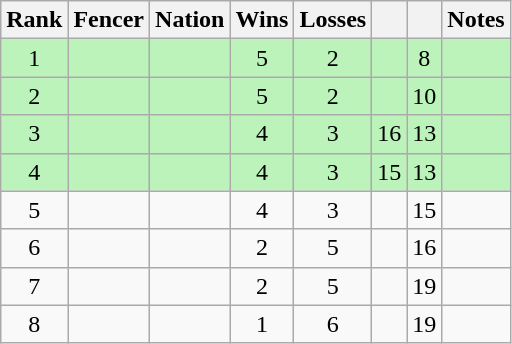<table class="wikitable sortable" style="text-align: center;">
<tr>
<th>Rank</th>
<th>Fencer</th>
<th>Nation</th>
<th>Wins</th>
<th>Losses</th>
<th></th>
<th></th>
<th>Notes</th>
</tr>
<tr style="background:#bbf3bb;">
<td>1</td>
<td align=left></td>
<td align=left></td>
<td>5</td>
<td>2</td>
<td></td>
<td>8</td>
<td></td>
</tr>
<tr style="background:#bbf3bb;">
<td>2</td>
<td align=left></td>
<td align=left></td>
<td>5</td>
<td>2</td>
<td></td>
<td>10</td>
<td></td>
</tr>
<tr style="background:#bbf3bb;">
<td>3</td>
<td align=left></td>
<td align=left></td>
<td>4</td>
<td>3</td>
<td>16</td>
<td>13</td>
<td></td>
</tr>
<tr style="background:#bbf3bb;">
<td>4</td>
<td align=left></td>
<td align=left></td>
<td>4</td>
<td>3</td>
<td>15</td>
<td>13</td>
<td></td>
</tr>
<tr>
<td>5</td>
<td align=left></td>
<td align=left></td>
<td>4</td>
<td>3</td>
<td></td>
<td>15</td>
<td></td>
</tr>
<tr>
<td>6</td>
<td align=left></td>
<td align=left></td>
<td>2</td>
<td>5</td>
<td></td>
<td>16</td>
<td></td>
</tr>
<tr>
<td>7</td>
<td align=left></td>
<td align=left></td>
<td>2</td>
<td>5</td>
<td></td>
<td>19</td>
<td></td>
</tr>
<tr>
<td>8</td>
<td align=left></td>
<td align=left></td>
<td>1</td>
<td>6</td>
<td></td>
<td>19</td>
<td></td>
</tr>
</table>
